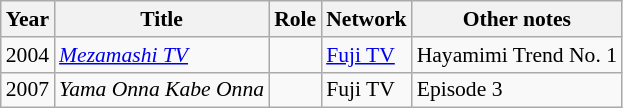<table class="wikitable" style="font-size: 90%;">
<tr>
<th>Year</th>
<th>Title</th>
<th>Role</th>
<th>Network</th>
<th>Other notes</th>
</tr>
<tr>
<td>2004</td>
<td><em><a href='#'>Mezamashi TV</a></em></td>
<td></td>
<td><a href='#'>Fuji TV</a></td>
<td>Hayamimi Trend No. 1</td>
</tr>
<tr>
<td>2007</td>
<td><em>Yama Onna Kabe Onna</em></td>
<td></td>
<td>Fuji TV</td>
<td>Episode 3</td>
</tr>
</table>
